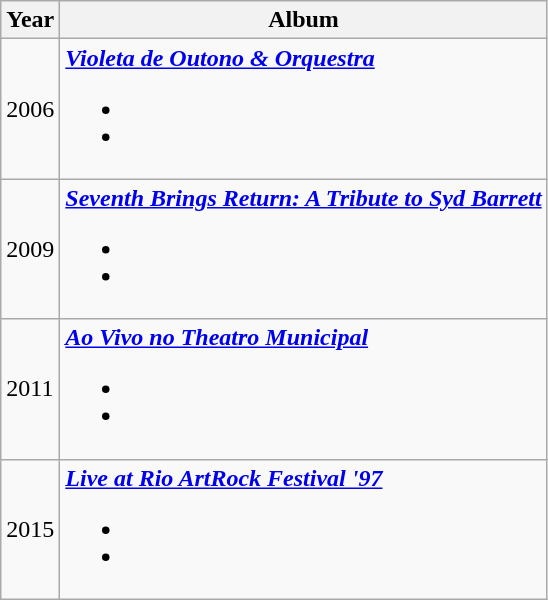<table class="wikitable">
<tr>
<th>Year</th>
<th>Album</th>
</tr>
<tr>
<td>2006</td>
<td><strong><em><a href='#'>Violeta de Outono & Orquestra</a></em></strong><br><ul><li></li><li></li></ul></td>
</tr>
<tr>
<td>2009</td>
<td><strong><em><a href='#'>Seventh Brings Return: A Tribute to Syd Barrett</a></em></strong><br><ul><li></li><li></li></ul></td>
</tr>
<tr>
<td>2011</td>
<td><strong><em><a href='#'>Ao Vivo no Theatro Municipal</a></em></strong><br><ul><li></li><li></li></ul></td>
</tr>
<tr>
<td>2015</td>
<td><strong><em><a href='#'>Live at Rio ArtRock Festival '97</a></em></strong><br><ul><li></li><li></li></ul></td>
</tr>
</table>
